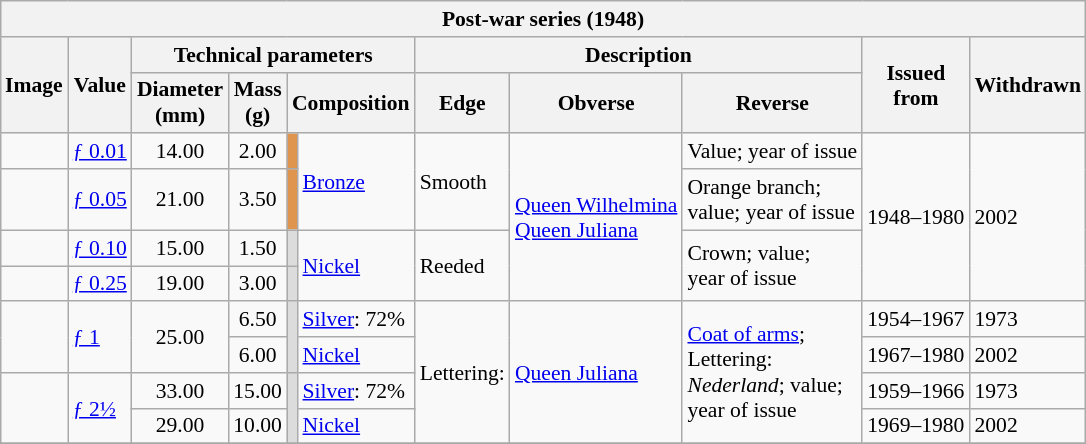<table class="wikitable" style="margin:auto; font-size:90%; border-width:1px;">
<tr>
<th colspan="12">Post-war series (1948)<br></th>
</tr>
<tr>
<th rowspan=2>Image</th>
<th rowspan=2>Value</th>
<th colspan=4>Technical parameters</th>
<th colspan=3>Description</th>
<th rowspan=2>Issued<br>from</th>
<th rowspan=2>Withdrawn</th>
</tr>
<tr>
<th>Diameter<br>(mm)</th>
<th>Mass<br>(g)</th>
<th colspan=2>Composition</th>
<th>Edge</th>
<th>Obverse</th>
<th>Reverse</th>
</tr>
<tr>
<td></td>
<td><a href='#'>ƒ 0.01</a></td>
<td align=center>14.00</td>
<td align=center>2.00</td>
<td style="background-color:#e0954f;"></td>
<td rowspan=2><a href='#'>Bronze</a></td>
<td rowspan=2>Smooth</td>
<td rowspan=4><a href='#'>Queen Wilhelmina</a> <br><a href='#'>Queen Juliana</a> </td>
<td>Value; year of issue</td>
<td rowspan=4>1948–1980</td>
<td rowspan=4>2002</td>
</tr>
<tr>
<td></td>
<td><a href='#'>ƒ 0.05</a></td>
<td align=center>21.00</td>
<td align=center>3.50</td>
<td style="background-color:#e0954f;"></td>
<td>Orange branch;<br>value; year of issue</td>
</tr>
<tr>
<td></td>
<td><a href='#'>ƒ 0.10</a></td>
<td align=center>15.00</td>
<td align=center>1.50</td>
<td style="background-color:#dcdcdc;"></td>
<td rowspan=2><a href='#'>Nickel</a></td>
<td rowspan=2>Reeded</td>
<td rowspan=2>Crown; value;<br>year of issue</td>
</tr>
<tr>
<td></td>
<td><a href='#'>ƒ 0.25</a></td>
<td align=center>19.00</td>
<td align=center>3.00</td>
<td style="background-color:#dcdcdc;"></td>
</tr>
<tr>
<td rowspan=2></td>
<td rowspan=2><a href='#'>ƒ 1</a></td>
<td rowspan=2 align=center>25.00</td>
<td align=center>6.50</td>
<td rowspan=2 style="background-color:#dcdcdc;"></td>
<td><a href='#'>Silver</a>: 72%</td>
<td rowspan=4>Lettering:<br></td>
<td rowspan=4><a href='#'>Queen Juliana</a></td>
<td rowspan=4><a href='#'>Coat of arms</a>;<br>Lettering:<br><em>Nederland</em>; value;<br>year of issue</td>
<td>1954–1967</td>
<td>1973</td>
</tr>
<tr>
<td align=center>6.00</td>
<td><a href='#'>Nickel</a></td>
<td>1967–1980</td>
<td>2002</td>
</tr>
<tr>
<td rowspan=2></td>
<td rowspan=2><a href='#'>ƒ 2½</a></td>
<td align=center>33.00</td>
<td align=center>15.00</td>
<td rowspan=2 style="background-color:#dcdcdc;"></td>
<td><a href='#'>Silver</a>: 72%</td>
<td>1959–1966</td>
<td>1973</td>
</tr>
<tr>
<td align=center>29.00</td>
<td align=center>10.00</td>
<td><a href='#'>Nickel</a></td>
<td>1969–1980</td>
<td>2002</td>
</tr>
<tr>
</tr>
</table>
